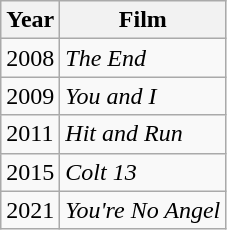<table class="wikitable">
<tr>
<th>Year</th>
<th>Film</th>
</tr>
<tr>
<td>2008</td>
<td><em>The End</em></td>
</tr>
<tr>
<td>2009</td>
<td><em>You and I</em></td>
</tr>
<tr>
<td>2011</td>
<td><em>Hit and Run</em></td>
</tr>
<tr>
<td>2015</td>
<td><em>Colt 13</em></td>
</tr>
<tr>
<td>2021</td>
<td><em>You're No Angel</em></td>
</tr>
</table>
